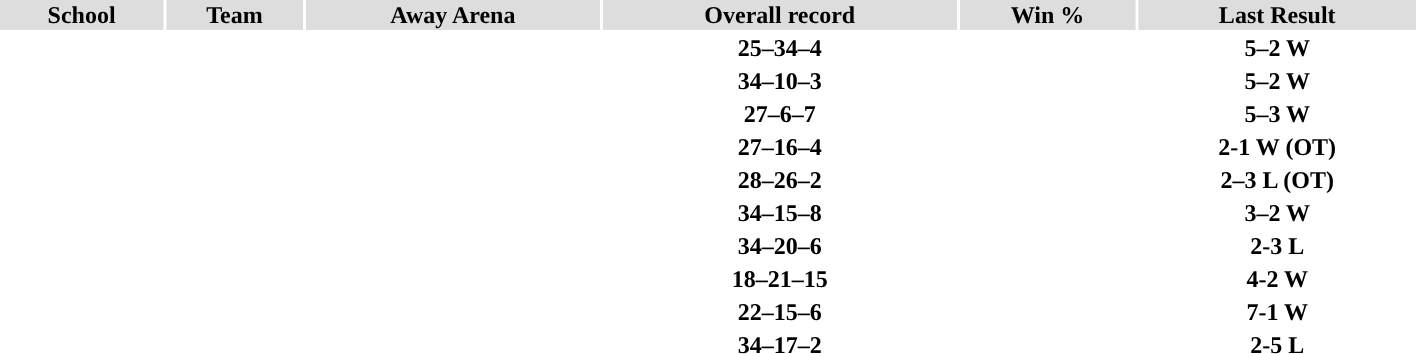<table width="75%">
<tr align="center"  bgcolor="#dddddd">
<th>School</th>
<th>Team</th>
<th>Away Arena</th>
<th>Overall record</th>
<th>Win %</th>
<th>Last Result</th>
</tr>
<tr align="center">
<td><strong><a href='#'></a></strong></td>
<td><strong><a href='#'></a></strong></td>
<td><strong><a href='#'></a> </strong></td>
<td><strong>25–34–4</strong></td>
<td><strong></strong></td>
<td><strong>5–2 W</strong></td>
</tr>
<tr align="center">
<td><strong><a href='#'></a></strong></td>
<td><strong><a href='#'></a></strong></td>
<td><strong><a href='#'></a> </strong></td>
<td><strong>34–10–3</strong></td>
<td><strong></strong></td>
<td><strong>5–2 W</strong></td>
</tr>
<tr align="center">
<td><strong><a href='#'></a></strong></td>
<td><strong><a href='#'></a></strong></td>
<td><strong><a href='#'></a> </strong></td>
<td><strong>27–6–7</strong></td>
<td><strong></strong></td>
<td><strong>5–3 W</strong></td>
</tr>
<tr align="center">
<td><strong><a href='#'></a></strong></td>
<td><strong><a href='#'></a></strong></td>
<td><strong><a href='#'></a> </strong></td>
<td><strong>27–16–4</strong></td>
<td><strong></strong></td>
<td><strong>2-1 W (OT)</strong></td>
</tr>
<tr align="center">
<td><strong><a href='#'></a></strong></td>
<td><strong><a href='#'></a></strong></td>
<td><strong><a href='#'></a></strong></td>
<td><strong>28–26–2</strong></td>
<td><strong></strong></td>
<td><strong>2–3 L (OT)</strong></td>
</tr>
<tr align="center">
<td><strong><a href='#'></a></strong></td>
<td><strong><a href='#'></a></strong></td>
<td><strong><a href='#'></a></strong></td>
<td><strong>34–15–8</strong></td>
<td><strong></strong></td>
<td><strong>3–2 W</strong></td>
</tr>
<tr align="center">
<td><strong><a href='#'></a></strong></td>
<td><strong><a href='#'></a></strong></td>
<td><strong><a href='#'></a></strong></td>
<td><strong>34–20–6</strong></td>
<td><strong></strong></td>
<td><strong>2-3 L</strong></td>
</tr>
<tr align="center">
<td><strong><a href='#'></a></strong></td>
<td><strong><a href='#'></a></strong></td>
<td><strong><a href='#'></a></strong></td>
<td><strong>18–21–15</strong></td>
<td><strong></strong></td>
<td><strong>4-2 W</strong></td>
</tr>
<tr align="center">
<td><strong><a href='#'></a></strong></td>
<td><strong><a href='#'></a></strong></td>
<td><strong><a href='#'></a></strong></td>
<td><strong>22–15–6</strong></td>
<td><strong></strong></td>
<td><strong>7-1 W</strong></td>
</tr>
<tr align="center">
<td><strong><a href='#'></a></strong></td>
<td><strong><a href='#'></a></strong></td>
<td><strong><a href='#'></a></strong></td>
<td><strong>34–17–2</strong></td>
<td><strong></strong></td>
<td><strong>2-5 L</strong></td>
</tr>
</table>
